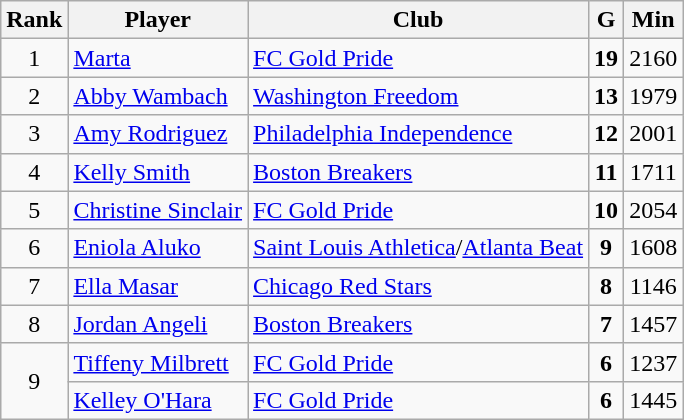<table class=wikitable>
<tr>
<th>Rank</th>
<th>Player</th>
<th>Club</th>
<th>G</th>
<th>Min</th>
</tr>
<tr>
<td align=center>1</td>
<td> <a href='#'>Marta</a></td>
<td><a href='#'>FC Gold Pride</a></td>
<td align=center><strong>19</strong></td>
<td align=center>2160</td>
</tr>
<tr>
<td align=center>2</td>
<td> <a href='#'>Abby Wambach</a></td>
<td><a href='#'>Washington Freedom</a></td>
<td align=center><strong>13</strong></td>
<td align=center>1979</td>
</tr>
<tr>
<td align=center>3</td>
<td> <a href='#'>Amy Rodriguez</a></td>
<td><a href='#'>Philadelphia Independence</a></td>
<td align=center><strong>12</strong></td>
<td align=center>2001</td>
</tr>
<tr>
<td align=center>4</td>
<td> <a href='#'>Kelly Smith</a></td>
<td><a href='#'>Boston Breakers</a></td>
<td align=center><strong>11</strong></td>
<td align=center>1711</td>
</tr>
<tr>
<td align=center>5</td>
<td> <a href='#'>Christine Sinclair</a></td>
<td><a href='#'>FC Gold Pride</a></td>
<td align=center><strong>10</strong></td>
<td align=center>2054</td>
</tr>
<tr>
<td align=center>6</td>
<td> <a href='#'>Eniola Aluko</a></td>
<td><a href='#'>Saint Louis Athletica</a>/<a href='#'>Atlanta Beat</a></td>
<td align=center><strong>9</strong></td>
<td align=center>1608</td>
</tr>
<tr>
<td align=center>7</td>
<td> <a href='#'>Ella Masar</a></td>
<td><a href='#'>Chicago Red Stars</a></td>
<td align=center><strong>8</strong></td>
<td align=center>1146</td>
</tr>
<tr>
<td align=center>8</td>
<td> <a href='#'>Jordan Angeli</a></td>
<td><a href='#'>Boston Breakers</a></td>
<td align=center><strong>7</strong></td>
<td align=center>1457</td>
</tr>
<tr>
<td rowspan=2 align=center>9</td>
<td> <a href='#'>Tiffeny Milbrett</a></td>
<td><a href='#'>FC Gold Pride</a></td>
<td align=center><strong>6</strong></td>
<td align=center>1237</td>
</tr>
<tr>
<td> <a href='#'>Kelley O'Hara</a></td>
<td><a href='#'>FC Gold Pride</a></td>
<td align=center><strong>6</strong></td>
<td align=center>1445</td>
</tr>
</table>
